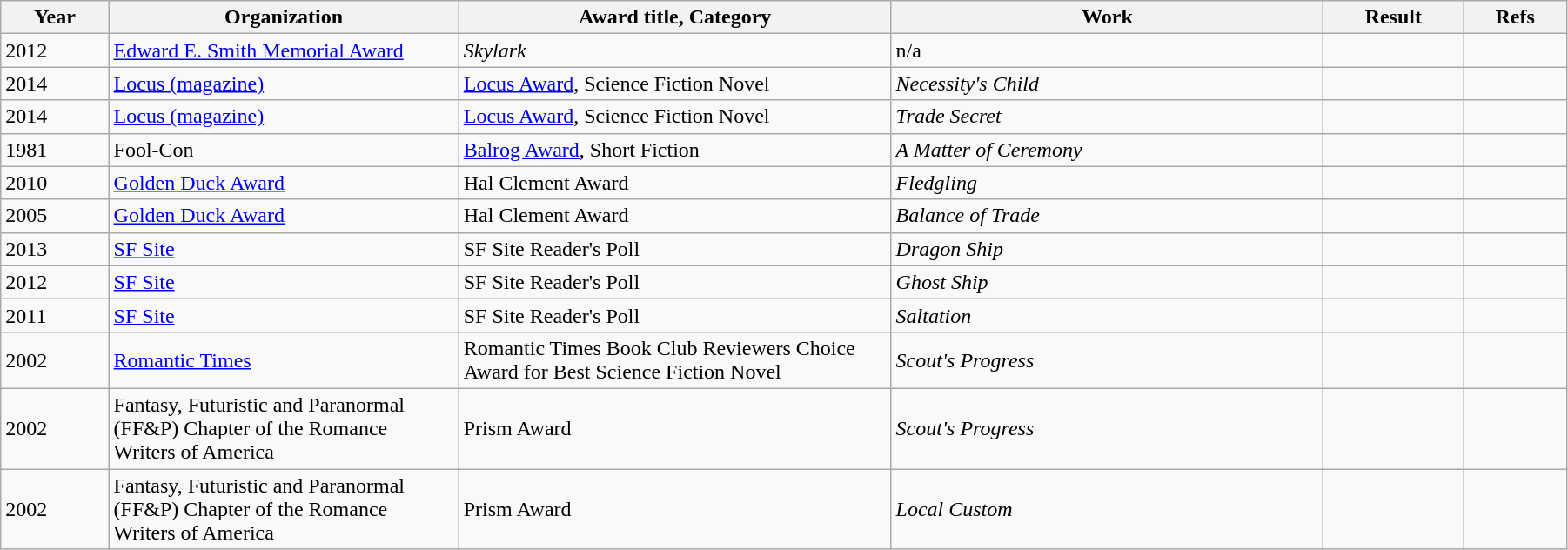<table class="wikitable" style="width:95%;" cellpadding="5">
<tr>
<th scope="col" style="width:30px;">Year</th>
<th scope="col" style="width:120px;">Organization</th>
<th scope="col" style="width:150px;">Award title, Category</th>
<th scope="col" style="width:150px;">Work</th>
<th scope="col" style="width:10px;">Result</th>
<th scope="col" style="width:10px;">Refs<br></th>
</tr>
<tr>
<td>2012</td>
<td><a href='#'>Edward E. Smith Memorial Award</a></td>
<td><em>Skylark</em></td>
<td>n/a</td>
<td></td>
<td></td>
</tr>
<tr>
<td>2014</td>
<td><a href='#'>Locus (magazine)</a></td>
<td><a href='#'>Locus Award</a>, Science Fiction Novel</td>
<td><em>Necessity's Child</em></td>
<td></td>
<td></td>
</tr>
<tr>
<td>2014</td>
<td><a href='#'>Locus (magazine)</a></td>
<td><a href='#'>Locus Award</a>, Science Fiction Novel</td>
<td><em>Trade Secret</em></td>
<td></td>
<td></td>
</tr>
<tr>
<td>1981</td>
<td>Fool-Con</td>
<td><a href='#'>Balrog Award</a>, Short Fiction</td>
<td><em>A Matter of Ceremony</em></td>
<td></td>
<td></td>
</tr>
<tr>
<td>2010</td>
<td><a href='#'>Golden Duck Award</a></td>
<td>Hal Clement Award</td>
<td><em>Fledgling</em></td>
<td></td>
<td></td>
</tr>
<tr>
<td>2005</td>
<td><a href='#'>Golden Duck Award</a></td>
<td>Hal Clement Award</td>
<td><em>Balance of Trade</em></td>
<td></td>
<td></td>
</tr>
<tr>
<td>2013</td>
<td><a href='#'>SF Site</a></td>
<td>SF Site Reader's Poll</td>
<td><em>Dragon Ship</em></td>
<td></td>
<td></td>
</tr>
<tr>
<td>2012</td>
<td><a href='#'>SF Site</a></td>
<td>SF Site Reader's Poll</td>
<td><em>Ghost Ship</em></td>
<td></td>
<td></td>
</tr>
<tr>
<td>2011</td>
<td><a href='#'>SF Site</a></td>
<td>SF Site Reader's Poll</td>
<td><em>Saltation</em></td>
<td></td>
<td></td>
</tr>
<tr>
<td>2002</td>
<td><a href='#'>Romantic Times</a></td>
<td>Romantic Times Book Club Reviewers Choice Award for Best Science Fiction Novel</td>
<td><em>Scout's Progress</em></td>
<td></td>
<td></td>
</tr>
<tr>
<td>2002</td>
<td>Fantasy, Futuristic and Paranormal (FF&P) Chapter of the Romance Writers of America</td>
<td>Prism Award</td>
<td><em>Scout's Progress</em></td>
<td></td>
<td></td>
</tr>
<tr>
<td>2002</td>
<td>Fantasy, Futuristic and Paranormal (FF&P) Chapter of the Romance Writers of America</td>
<td>Prism Award</td>
<td><em>Local Custom</em></td>
<td></td>
<td></td>
</tr>
</table>
